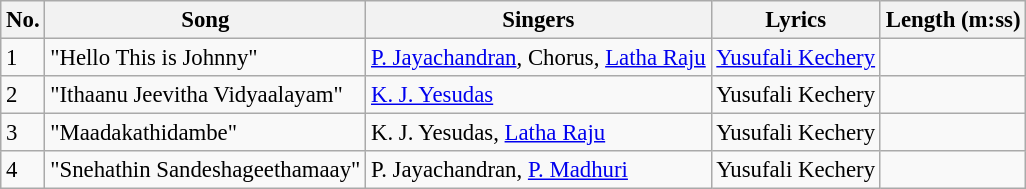<table class="wikitable" style="font-size:95%;">
<tr>
<th>No.</th>
<th>Song</th>
<th>Singers</th>
<th>Lyrics</th>
<th>Length (m:ss)</th>
</tr>
<tr>
<td>1</td>
<td>"Hello This is Johnny"</td>
<td><a href='#'>P. Jayachandran</a>, Chorus, <a href='#'>Latha Raju</a></td>
<td><a href='#'>Yusufali Kechery</a></td>
<td></td>
</tr>
<tr>
<td>2</td>
<td>"Ithaanu Jeevitha Vidyaalayam"</td>
<td><a href='#'>K. J. Yesudas</a></td>
<td>Yusufali Kechery</td>
<td></td>
</tr>
<tr>
<td>3</td>
<td>"Maadakathidambe"</td>
<td>K. J. Yesudas, <a href='#'>Latha Raju</a></td>
<td>Yusufali Kechery</td>
<td></td>
</tr>
<tr>
<td>4</td>
<td>"Snehathin Sandeshageethamaay"</td>
<td>P. Jayachandran, <a href='#'>P. Madhuri</a></td>
<td>Yusufali Kechery</td>
<td></td>
</tr>
</table>
